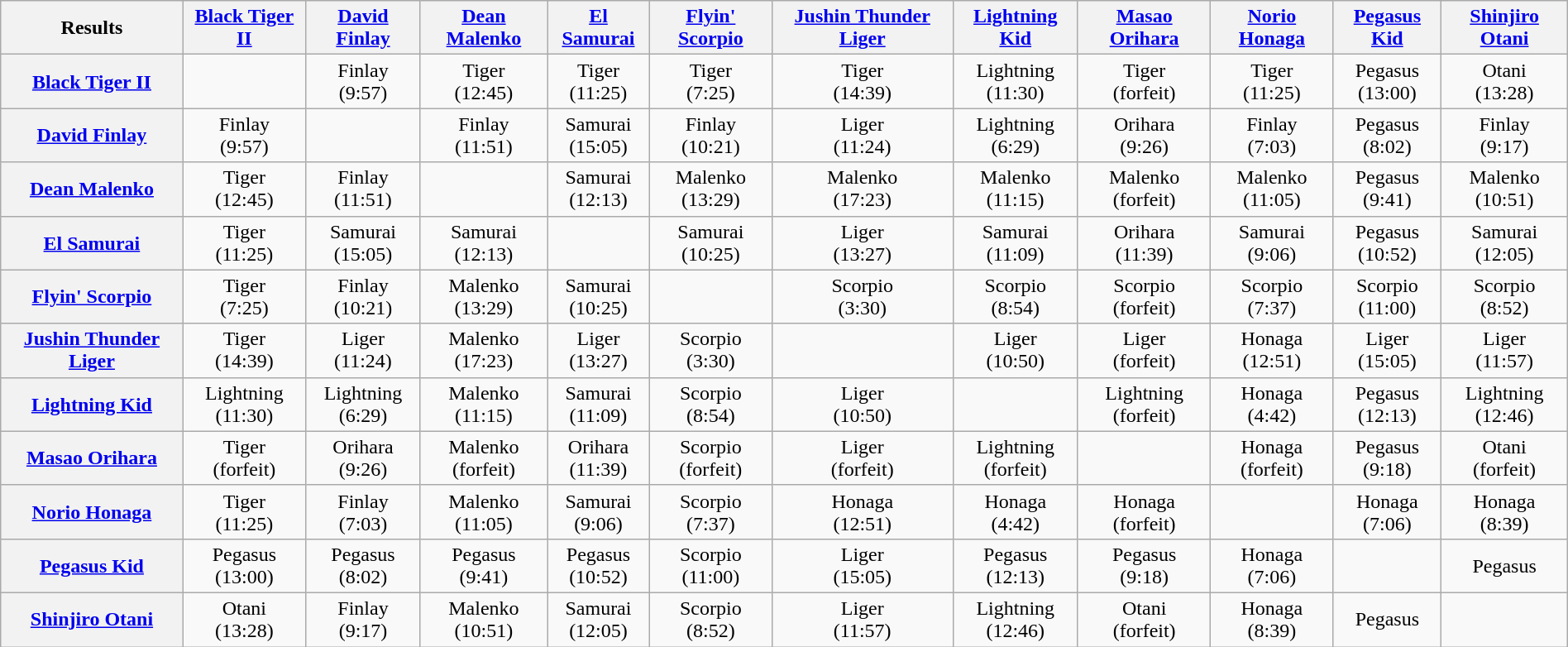<table class="wikitable" style="text-align:center; margin: 1em auto 1em auto">
<tr align="center">
<th>Results</th>
<th><a href='#'>Black Tiger II</a></th>
<th><a href='#'>David Finlay</a></th>
<th><a href='#'>Dean Malenko</a></th>
<th><a href='#'>El Samurai</a></th>
<th><a href='#'>Flyin' Scorpio</a></th>
<th><a href='#'>Jushin Thunder Liger</a></th>
<th><a href='#'>Lightning Kid</a></th>
<th><a href='#'>Masao Orihara</a></th>
<th><a href='#'>Norio Honaga</a></th>
<th><a href='#'>Pegasus Kid</a></th>
<th><a href='#'>Shinjiro Otani</a></th>
</tr>
<tr>
<th><a href='#'>Black Tiger II</a></th>
<td></td>
<td>Finlay<br>(9:57)</td>
<td>Tiger<br>(12:45)</td>
<td>Tiger<br>(11:25)</td>
<td>Tiger<br>(7:25)</td>
<td>Tiger<br>(14:39)</td>
<td>Lightning<br>(11:30)</td>
<td>Tiger<br>(forfeit)</td>
<td>Tiger<br>(11:25)</td>
<td>Pegasus<br>(13:00)</td>
<td>Otani<br>(13:28)</td>
</tr>
<tr>
<th><a href='#'>David Finlay</a></th>
<td>Finlay<br>(9:57)</td>
<td></td>
<td>Finlay<br>(11:51)</td>
<td>Samurai<br>(15:05)</td>
<td>Finlay<br>(10:21)</td>
<td>Liger<br>(11:24)</td>
<td>Lightning<br>(6:29)</td>
<td>Orihara<br>(9:26)</td>
<td>Finlay<br>(7:03)</td>
<td>Pegasus<br>(8:02)</td>
<td>Finlay<br>(9:17)</td>
</tr>
<tr>
<th><a href='#'>Dean Malenko</a></th>
<td>Tiger<br>(12:45)</td>
<td>Finlay<br>(11:51)</td>
<td></td>
<td>Samurai<br>(12:13)</td>
<td>Malenko<br>(13:29)</td>
<td>Malenko<br>(17:23)</td>
<td>Malenko<br>(11:15)</td>
<td>Malenko<br>(forfeit)</td>
<td>Malenko<br>(11:05)</td>
<td>Pegasus<br>(9:41)</td>
<td>Malenko<br>(10:51)</td>
</tr>
<tr>
<th><a href='#'>El Samurai</a></th>
<td>Tiger<br>(11:25)</td>
<td>Samurai<br>(15:05)</td>
<td>Samurai<br>(12:13)</td>
<td></td>
<td>Samurai<br>(10:25)</td>
<td>Liger<br>(13:27)</td>
<td>Samurai<br>(11:09)</td>
<td>Orihara<br>(11:39)</td>
<td>Samurai<br>(9:06)</td>
<td>Pegasus<br>(10:52)</td>
<td>Samurai<br>(12:05)</td>
</tr>
<tr>
<th><a href='#'>Flyin' Scorpio</a></th>
<td>Tiger<br>(7:25)</td>
<td>Finlay<br>(10:21)</td>
<td>Malenko<br>(13:29)</td>
<td>Samurai<br>(10:25)</td>
<td></td>
<td>Scorpio<br>(3:30)</td>
<td>Scorpio<br>(8:54)</td>
<td>Scorpio<br>(forfeit)</td>
<td>Scorpio<br>(7:37)</td>
<td>Scorpio<br>(11:00)</td>
<td>Scorpio<br>(8:52)</td>
</tr>
<tr>
<th><a href='#'>Jushin Thunder Liger</a></th>
<td>Tiger<br>(14:39)</td>
<td>Liger<br>(11:24)</td>
<td>Malenko<br>(17:23)</td>
<td>Liger<br>(13:27)</td>
<td>Scorpio<br>(3:30)</td>
<td></td>
<td>Liger<br>(10:50)</td>
<td>Liger<br>(forfeit)</td>
<td>Honaga<br>(12:51)</td>
<td>Liger<br>(15:05)</td>
<td>Liger<br>(11:57)</td>
</tr>
<tr>
<th><a href='#'>Lightning Kid</a></th>
<td>Lightning<br>(11:30)</td>
<td>Lightning<br>(6:29)</td>
<td>Malenko<br>(11:15)</td>
<td>Samurai<br>(11:09)</td>
<td>Scorpio<br>(8:54)</td>
<td>Liger<br>(10:50)</td>
<td></td>
<td>Lightning<br>(forfeit)</td>
<td>Honaga<br>(4:42)</td>
<td>Pegasus<br>(12:13)</td>
<td>Lightning<br>(12:46)</td>
</tr>
<tr>
<th><a href='#'>Masao Orihara</a></th>
<td>Tiger<br>(forfeit)</td>
<td>Orihara<br>(9:26)</td>
<td>Malenko<br>(forfeit)</td>
<td>Orihara<br>(11:39)</td>
<td>Scorpio<br>(forfeit)</td>
<td>Liger<br>(forfeit)</td>
<td>Lightning<br>(forfeit)</td>
<td></td>
<td>Honaga<br>(forfeit)</td>
<td>Pegasus<br>(9:18)</td>
<td>Otani<br>(forfeit)</td>
</tr>
<tr>
<th><a href='#'>Norio Honaga</a></th>
<td>Tiger<br>(11:25)</td>
<td>Finlay<br>(7:03)</td>
<td>Malenko<br>(11:05)</td>
<td>Samurai<br>(9:06)</td>
<td>Scorpio<br>(7:37)</td>
<td>Honaga<br>(12:51)</td>
<td>Honaga<br>(4:42)</td>
<td>Honaga<br>(forfeit)</td>
<td></td>
<td>Honaga<br>(7:06)</td>
<td>Honaga<br>(8:39)</td>
</tr>
<tr>
<th><a href='#'>Pegasus Kid</a></th>
<td>Pegasus<br>(13:00)</td>
<td>Pegasus<br>(8:02)</td>
<td>Pegasus<br>(9:41)</td>
<td>Pegasus<br>(10:52)</td>
<td>Scorpio<br>(11:00)</td>
<td>Liger<br>(15:05)</td>
<td>Pegasus<br>(12:13)</td>
<td>Pegasus<br>(9:18)</td>
<td>Honaga<br>(7:06)</td>
<td></td>
<td>Pegasus</td>
</tr>
<tr>
<th><a href='#'>Shinjiro Otani</a></th>
<td>Otani<br>(13:28)</td>
<td>Finlay<br>(9:17)</td>
<td>Malenko<br>(10:51)</td>
<td>Samurai<br>(12:05)</td>
<td>Scorpio<br>(8:52)</td>
<td>Liger<br>(11:57)</td>
<td>Lightning<br>(12:46)</td>
<td>Otani<br>(forfeit)</td>
<td>Honaga<br>(8:39)</td>
<td>Pegasus</td>
<td></td>
</tr>
</table>
